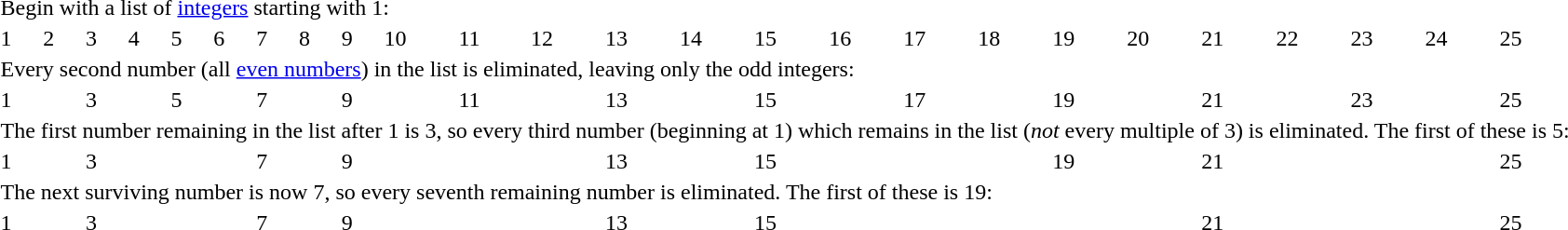<table>
<tr>
<td colspan="25">Begin with a list of <a href='#'>integers</a> starting with 1:</td>
</tr>
<tr>
<td>1</td>
<td>2</td>
<td>3</td>
<td>4</td>
<td>5</td>
<td>6</td>
<td>7</td>
<td>8</td>
<td>9</td>
<td>10</td>
<td>11</td>
<td>12</td>
<td>13</td>
<td>14</td>
<td>15</td>
<td>16</td>
<td>17</td>
<td>18</td>
<td>19</td>
<td>20</td>
<td>21</td>
<td>22</td>
<td>23</td>
<td>24</td>
<td>25</td>
</tr>
<tr>
<td colspan="25">Every second number (all <a href='#'>even numbers</a>) in the  list is eliminated, leaving only the odd integers:</td>
</tr>
<tr>
<td>1</td>
<td></td>
<td>3</td>
<td></td>
<td>5</td>
<td></td>
<td>7</td>
<td></td>
<td>9</td>
<td></td>
<td>11</td>
<td></td>
<td>13</td>
<td></td>
<td>15</td>
<td></td>
<td>17</td>
<td></td>
<td>19</td>
<td></td>
<td>21</td>
<td></td>
<td>23</td>
<td></td>
<td>25</td>
</tr>
<tr>
<td colspan="25">The first number remaining in the list after 1 is 3, so every third number (beginning at 1) which remains in the list (<em>not</em> every multiple of 3) is eliminated. The first of these is 5:</td>
</tr>
<tr>
<td>1</td>
<td></td>
<td>3</td>
<td></td>
<td></td>
<td></td>
<td>7</td>
<td></td>
<td>9</td>
<td></td>
<td></td>
<td></td>
<td>13</td>
<td></td>
<td>15</td>
<td></td>
<td></td>
<td></td>
<td>19</td>
<td></td>
<td>21</td>
<td></td>
<td></td>
<td></td>
<td>25</td>
</tr>
<tr>
<td colspan="25">The next surviving number is now 7, so every seventh remaining number is eliminated. The first of these is 19:</td>
</tr>
<tr>
<td>1</td>
<td></td>
<td>3</td>
<td></td>
<td></td>
<td></td>
<td>7</td>
<td></td>
<td>9</td>
<td></td>
<td></td>
<td></td>
<td>13</td>
<td></td>
<td>15</td>
<td></td>
<td></td>
<td></td>
<td></td>
<td></td>
<td>21</td>
<td></td>
<td></td>
<td></td>
<td>25</td>
</tr>
</table>
